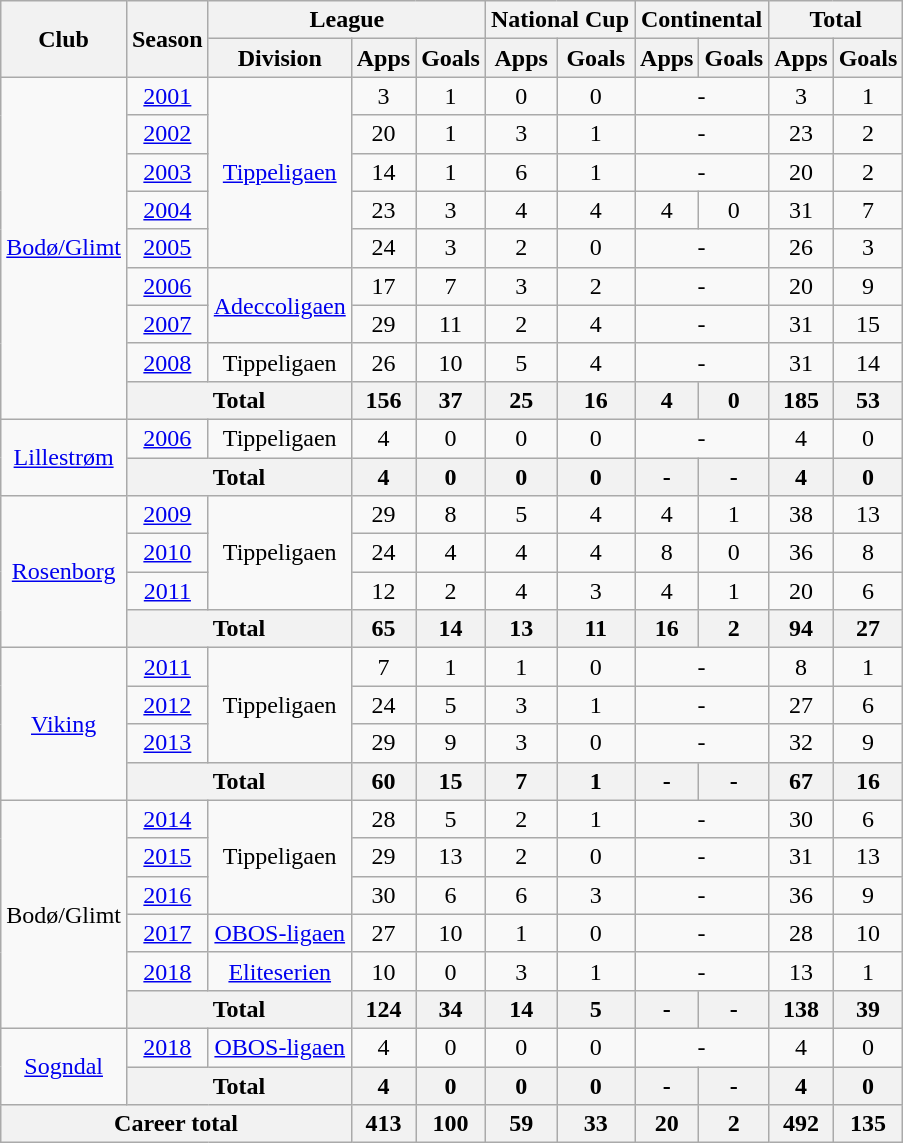<table class="wikitable" style="text-align: center;">
<tr>
<th rowspan="2">Club</th>
<th rowspan="2">Season</th>
<th colspan="3">League</th>
<th colspan="2">National Cup</th>
<th colspan="2">Continental</th>
<th colspan="2">Total</th>
</tr>
<tr>
<th>Division</th>
<th>Apps</th>
<th>Goals</th>
<th>Apps</th>
<th>Goals</th>
<th>Apps</th>
<th>Goals</th>
<th>Apps</th>
<th>Goals</th>
</tr>
<tr>
<td rowspan="9"><a href='#'>Bodø/Glimt</a></td>
<td><a href='#'>2001</a></td>
<td rowspan="5"><a href='#'>Tippeligaen</a></td>
<td>3</td>
<td>1</td>
<td>0</td>
<td>0</td>
<td colspan="2">-</td>
<td>3</td>
<td>1</td>
</tr>
<tr>
<td><a href='#'>2002</a></td>
<td>20</td>
<td>1</td>
<td>3</td>
<td>1</td>
<td colspan="2">-</td>
<td>23</td>
<td>2</td>
</tr>
<tr>
<td><a href='#'>2003</a></td>
<td>14</td>
<td>1</td>
<td>6</td>
<td>1</td>
<td colspan="2">-</td>
<td>20</td>
<td>2</td>
</tr>
<tr>
<td><a href='#'>2004</a></td>
<td>23</td>
<td>3</td>
<td>4</td>
<td>4</td>
<td>4</td>
<td>0</td>
<td>31</td>
<td>7</td>
</tr>
<tr>
<td><a href='#'>2005</a></td>
<td>24</td>
<td>3</td>
<td>2</td>
<td>0</td>
<td colspan="2">-</td>
<td>26</td>
<td>3</td>
</tr>
<tr>
<td><a href='#'>2006</a></td>
<td rowspan="2"><a href='#'>Adeccoligaen</a></td>
<td>17</td>
<td>7</td>
<td>3</td>
<td>2</td>
<td colspan="2">-</td>
<td>20</td>
<td>9</td>
</tr>
<tr>
<td><a href='#'>2007</a></td>
<td>29</td>
<td>11</td>
<td>2</td>
<td>4</td>
<td colspan="2">-</td>
<td>31</td>
<td>15</td>
</tr>
<tr>
<td><a href='#'>2008</a></td>
<td rowspan="1">Tippeligaen</td>
<td>26</td>
<td>10</td>
<td>5</td>
<td>4</td>
<td colspan="2">-</td>
<td>31</td>
<td>14</td>
</tr>
<tr>
<th colspan="2">Total</th>
<th>156</th>
<th>37</th>
<th>25</th>
<th>16</th>
<th>4</th>
<th>0</th>
<th>185</th>
<th>53</th>
</tr>
<tr>
<td rowspan="2"><a href='#'>Lillestrøm</a></td>
<td><a href='#'>2006</a></td>
<td rowspan="1">Tippeligaen</td>
<td>4</td>
<td>0</td>
<td>0</td>
<td>0</td>
<td colspan="2">-</td>
<td>4</td>
<td>0</td>
</tr>
<tr>
<th colspan="2">Total</th>
<th>4</th>
<th>0</th>
<th>0</th>
<th>0</th>
<th>-</th>
<th>-</th>
<th>4</th>
<th>0</th>
</tr>
<tr>
<td rowspan="4"><a href='#'>Rosenborg</a></td>
<td><a href='#'>2009</a></td>
<td rowspan="3">Tippeligaen</td>
<td>29</td>
<td>8</td>
<td>5</td>
<td>4</td>
<td>4</td>
<td>1</td>
<td>38</td>
<td>13</td>
</tr>
<tr>
<td><a href='#'>2010</a></td>
<td>24</td>
<td>4</td>
<td>4</td>
<td>4</td>
<td>8</td>
<td>0</td>
<td>36</td>
<td>8</td>
</tr>
<tr>
<td><a href='#'>2011</a></td>
<td>12</td>
<td>2</td>
<td>4</td>
<td>3</td>
<td>4</td>
<td>1</td>
<td>20</td>
<td>6</td>
</tr>
<tr>
<th colspan="2">Total</th>
<th>65</th>
<th>14</th>
<th>13</th>
<th>11</th>
<th>16</th>
<th>2</th>
<th>94</th>
<th>27</th>
</tr>
<tr>
<td rowspan="4"><a href='#'>Viking</a></td>
<td><a href='#'>2011</a></td>
<td rowspan="3">Tippeligaen</td>
<td>7</td>
<td>1</td>
<td>1</td>
<td>0</td>
<td colspan="2">-</td>
<td>8</td>
<td>1</td>
</tr>
<tr>
<td><a href='#'>2012</a></td>
<td>24</td>
<td>5</td>
<td>3</td>
<td>1</td>
<td colspan="2">-</td>
<td>27</td>
<td>6</td>
</tr>
<tr>
<td><a href='#'>2013</a></td>
<td>29</td>
<td>9</td>
<td>3</td>
<td>0</td>
<td colspan="2">-</td>
<td>32</td>
<td>9</td>
</tr>
<tr>
<th colspan="2">Total</th>
<th>60</th>
<th>15</th>
<th>7</th>
<th>1</th>
<th>-</th>
<th>-</th>
<th>67</th>
<th>16</th>
</tr>
<tr>
<td rowspan="6">Bodø/Glimt</td>
<td><a href='#'>2014</a></td>
<td rowspan="3">Tippeligaen</td>
<td>28</td>
<td>5</td>
<td>2</td>
<td>1</td>
<td colspan="2">-</td>
<td>30</td>
<td>6</td>
</tr>
<tr>
<td><a href='#'>2015</a></td>
<td>29</td>
<td>13</td>
<td>2</td>
<td>0</td>
<td colspan="2">-</td>
<td>31</td>
<td>13</td>
</tr>
<tr>
<td><a href='#'>2016</a></td>
<td>30</td>
<td>6</td>
<td>6</td>
<td>3</td>
<td colspan="2">-</td>
<td>36</td>
<td>9</td>
</tr>
<tr>
<td><a href='#'>2017</a></td>
<td rowspan="1"><a href='#'>OBOS-ligaen</a></td>
<td>27</td>
<td>10</td>
<td>1</td>
<td>0</td>
<td colspan="2">-</td>
<td>28</td>
<td>10</td>
</tr>
<tr>
<td><a href='#'>2018</a></td>
<td rowspan="1"><a href='#'>Eliteserien</a></td>
<td>10</td>
<td>0</td>
<td>3</td>
<td>1</td>
<td colspan="2">-</td>
<td>13</td>
<td>1</td>
</tr>
<tr>
<th colspan="2">Total</th>
<th>124</th>
<th>34</th>
<th>14</th>
<th>5</th>
<th>-</th>
<th>-</th>
<th>138</th>
<th>39</th>
</tr>
<tr>
<td rowspan="2"><a href='#'>Sogndal</a></td>
<td><a href='#'>2018</a></td>
<td rowspan="1"><a href='#'>OBOS-ligaen</a></td>
<td>4</td>
<td>0</td>
<td>0</td>
<td>0</td>
<td colspan="2">-</td>
<td>4</td>
<td>0</td>
</tr>
<tr>
<th colspan="2">Total</th>
<th>4</th>
<th>0</th>
<th>0</th>
<th>0</th>
<th>-</th>
<th>-</th>
<th>4</th>
<th>0</th>
</tr>
<tr>
<th colspan="3">Career total</th>
<th>413</th>
<th>100</th>
<th>59</th>
<th>33</th>
<th>20</th>
<th>2</th>
<th>492</th>
<th>135</th>
</tr>
</table>
